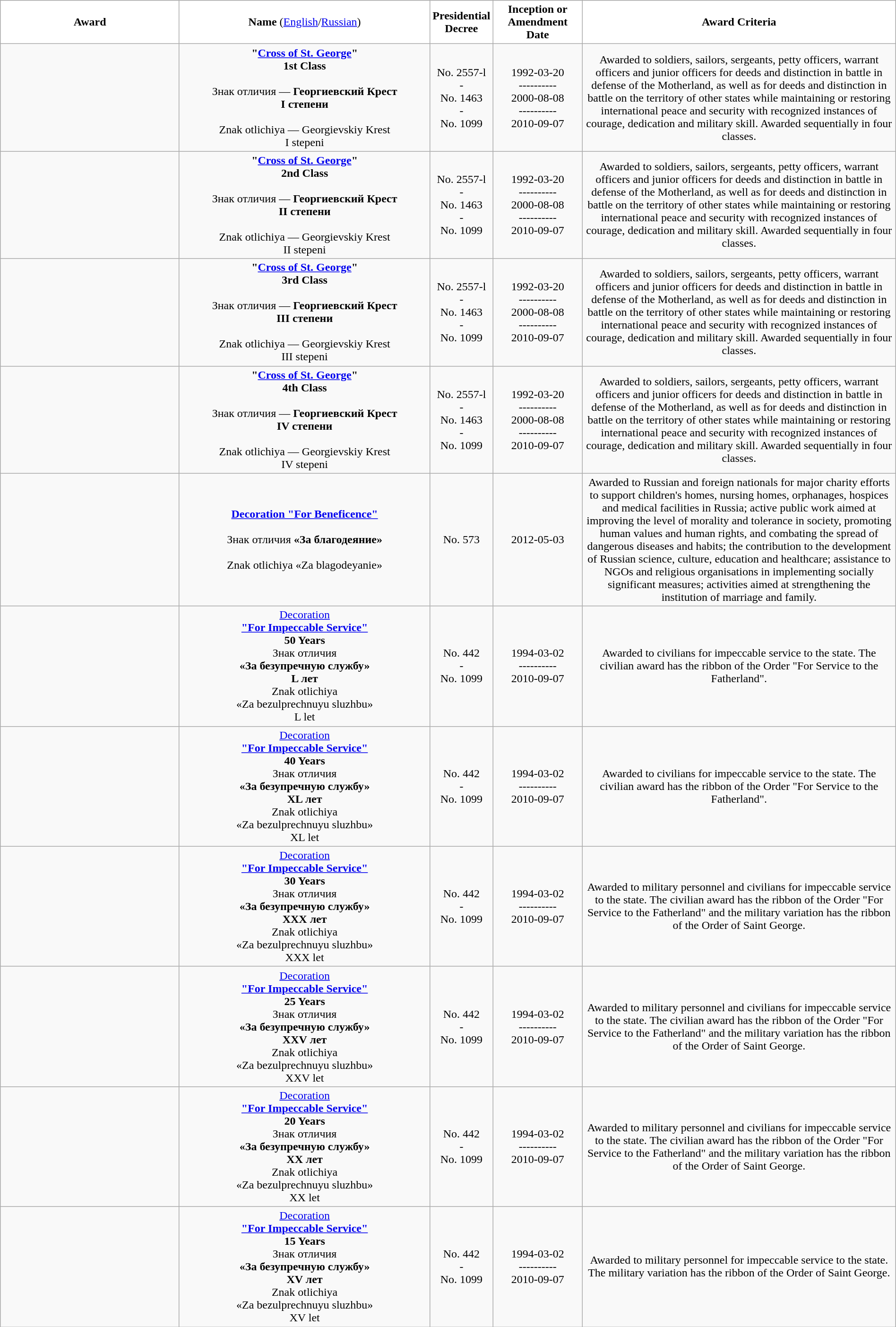<table class="wikitable sortable" width="100%" style="text-align:center;">
<tr>
<td width="20%" bgcolor="#FFFFFF"><strong>Award</strong></td>
<td width="28%" bgcolor="#FFFFFF"><strong>Name</strong> (<a href='#'>English</a>/<a href='#'>Russian</a>)</td>
<td bgcolor="#FFFFFF" width="7%"><strong>Presidential Decree</strong></td>
<td width="10%" bgcolor="#FFFFFF"><strong>Inception or Amendment Date</strong></td>
<td width="35%" bgcolor="#FFFFFF"><strong>Award Criteria</strong></td>
</tr>
<tr>
<td><br></td>
<td><strong>"<a href='#'>Cross of St. George</a>"<br>1st Class</strong><br><br>Знак отличия — <strong>Георгиевский Крест<br>I степени</strong><br><br>Znak otlichiya — Georgievskiy Krest<br>I stepeni</td>
<td>No. 2557-l<br>-<br>No. 1463<br>-<br>No. 1099</td>
<td>1992-03-20<br>----------<br>2000-08-08<br>----------<br>2010-09-07</td>
<td>Awarded to soldiers, sailors, sergeants, petty officers, warrant officers and junior officers for deeds and distinction in battle in defense of the Motherland, as well as for deeds and distinction in battle on the territory of other states while maintaining or restoring international peace and security with recognized instances of courage, dedication and military skill. Awarded sequentially in four classes.</td>
</tr>
<tr>
<td><br></td>
<td><strong>"<a href='#'>Cross of St. George</a>"<br>2nd Class</strong><br><br>Знак отличия — <strong>Георгиевский Крест<br>II степени</strong><br><br>Znak otlichiya — Georgievskiy Krest<br>II stepeni</td>
<td>No. 2557-l<br>-<br>No. 1463<br>-<br>No. 1099</td>
<td>1992-03-20<br>----------<br>2000-08-08<br>----------<br>2010-09-07</td>
<td>Awarded to soldiers, sailors, sergeants, petty officers, warrant officers and junior officers for deeds and distinction in battle in defense of the Motherland, as well as for deeds and distinction in battle on the territory of other states while maintaining or restoring international peace and security with recognized instances of courage, dedication and military skill. Awarded sequentially in four classes.</td>
</tr>
<tr>
<td><br></td>
<td><strong>"<a href='#'>Cross of St. George</a>"<br>3rd Class</strong><br><br>Знак отличия — <strong>Георгиевский Крест<br>III степени</strong><br><br>Znak otlichiya — Georgievskiy Krest<br>III stepeni</td>
<td>No. 2557-l<br>-<br>No. 1463<br>-<br>No. 1099</td>
<td>1992-03-20<br>----------<br>2000-08-08<br>----------<br>2010-09-07</td>
<td>Awarded to soldiers, sailors, sergeants, petty officers, warrant officers and junior officers for deeds and distinction in battle in defense of the Motherland, as well as for deeds and distinction in battle on the territory of other states while maintaining or restoring international peace and security with recognized instances of courage, dedication and military skill. Awarded sequentially in four classes.</td>
</tr>
<tr>
<td><br></td>
<td><strong>"<a href='#'>Cross of St. George</a>"<br>4th Class</strong><br><br>Знак отличия — <strong>Георгиевский Крест<br>IV степени</strong><br><br>Znak otlichiya — Georgievskiy Krest<br>IV stepeni</td>
<td>No. 2557-l<br>-<br>No. 1463<br>-<br>No. 1099</td>
<td>1992-03-20<br>----------<br>2000-08-08<br>----------<br>2010-09-07</td>
<td>Awarded to soldiers, sailors, sergeants, petty officers, warrant officers and junior officers for deeds and distinction in battle in defense of the Motherland, as well as for deeds and distinction in battle on the territory of other states while maintaining or restoring international peace and security with recognized instances of courage, dedication and military skill. Awarded sequentially in four classes.</td>
</tr>
<tr>
<td><br></td>
<td><strong><a href='#'>Decoration "For Beneficence"</a></strong><br><br>Знак отличия <strong>«За благодеяние»</strong><br><br>Znak otlichiya «Za blagodeyanie»</td>
<td>No. 573</td>
<td>2012-05-03</td>
<td>Awarded to Russian and foreign nationals for major charity efforts to support children's homes, nursing homes, orphanages, hospices and medical facilities in Russia; active public work aimed at improving the level of morality and tolerance in society, promoting human values and human rights, and combating the spread of dangerous diseases and habits; the contribution to the development of Russian science, culture, education and healthcare; assistance to NGOs and religious organisations in implementing socially significant measures; activities aimed at strengthening the institution of marriage and family.</td>
</tr>
<tr>
<td></td>
<td><a href='#'>Decoration<br><strong>"For Impeccable Service"</strong></a><br><strong>50 Years</strong><br>Знак отличия<br><strong>«За безупречную службу»<br>L лет</strong><br>Znak otlichiya<br>«Za bezulprechnuyu sluzhbu»<br>L let</td>
<td>No. 442<br>-<br>No. 1099</td>
<td>1994-03-02<br>----------<br>2010-09-07</td>
<td>Awarded to civilians for impeccable service to the state. The civilian award has the ribbon of the Order "For Service to the Fatherland".</td>
</tr>
<tr>
<td></td>
<td><a href='#'>Decoration<br><strong>"For Impeccable Service"</strong></a><br><strong>40 Years</strong><br>Знак отличия<br><strong>«За безупречную службу»<br>XL лет</strong><br>Znak otlichiya<br>«Za bezulprechnuyu sluzhbu»<br>XL let</td>
<td>No. 442<br>-<br>No. 1099</td>
<td>1994-03-02<br>----------<br>2010-09-07</td>
<td>Awarded to civilians for impeccable service to the state. The civilian award has the ribbon of the Order "For Service to the Fatherland".</td>
</tr>
<tr>
<td></td>
<td><a href='#'>Decoration<br><strong>"For Impeccable Service"</strong></a><br><strong>30 Years</strong><br>Знак отличия<br><strong>«За безупречную службу»<br>XXX лет</strong><br>Znak otlichiya<br>«Za bezulprechnuyu sluzhbu»<br>XXX let</td>
<td>No. 442<br>-<br>No. 1099</td>
<td>1994-03-02<br>----------<br>2010-09-07</td>
<td>Awarded to military personnel and civilians for impeccable service to the state. The civilian award has the ribbon of the Order "For Service to the Fatherland" and the military variation has the ribbon of the Order of Saint George.</td>
</tr>
<tr>
<td><br></td>
<td><a href='#'>Decoration<br><strong>"For Impeccable Service"</strong></a><br><strong>25 Years</strong><br>Знак отличия<br><strong>«За безупречную службу»<br>XXV лет</strong><br>Znak otlichiya<br>«Za bezulprechnuyu sluzhbu»<br>XXV let</td>
<td>No. 442<br>-<br>No. 1099</td>
<td>1994-03-02<br>----------<br>2010-09-07</td>
<td>Awarded to military personnel and civilians for impeccable service to the state. The civilian award has the ribbon of the Order "For Service to the Fatherland" and the military variation has the ribbon of the Order of Saint George.</td>
</tr>
<tr>
<td></td>
<td><a href='#'>Decoration<br><strong>"For Impeccable Service"</strong></a><br><strong>20 Years</strong><br>Знак отличия<br><strong>«За безупречную службу»<br>XX лет</strong><br>Znak otlichiya<br>«Za bezulprechnuyu sluzhbu»<br>XX let</td>
<td>No. 442<br>-<br>No. 1099</td>
<td>1994-03-02<br>----------<br>2010-09-07</td>
<td>Awarded to military personnel and civilians for impeccable service to the state. The civilian award has the ribbon of the Order "For Service to the Fatherland" and the military variation has the ribbon of the Order of Saint George.</td>
</tr>
<tr>
<td></td>
<td><a href='#'>Decoration<br><strong>"For Impeccable Service"</strong></a><br><strong>15 Years</strong><br>Знак отличия<br><strong>«За безупречную службу»<br>XV лет</strong><br>Znak otlichiya<br>«Za bezulprechnuyu sluzhbu»<br>XV let</td>
<td>No. 442<br>-<br>No. 1099</td>
<td>1994-03-02<br>----------<br>2010-09-07</td>
<td>Awarded to military personnel for impeccable service to the state. The military variation has the ribbon of the Order of Saint George.</td>
</tr>
</table>
